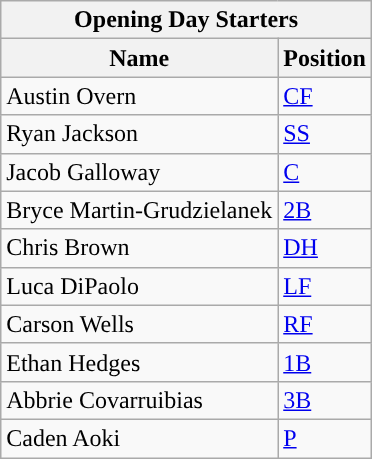<table class="wikitable">
<tr>
<th colspan="2">Opening Day Starters</th>
</tr>
<tr>
<th>Name</th>
<th>Position</th>
</tr>
<tr>
<td>Austin Overn</td>
<td><a href='#'>CF</a></td>
</tr>
<tr>
<td>Ryan Jackson</td>
<td><a href='#'>SS</a></td>
</tr>
<tr>
<td>Jacob Galloway</td>
<td><a href='#'>C</a></td>
</tr>
<tr>
<td>Bryce Martin-Grudzielanek</td>
<td><a href='#'>2B</a></td>
</tr>
<tr>
<td>Chris Brown</td>
<td><a href='#'>DH</a></td>
</tr>
<tr>
<td>Luca DiPaolo</td>
<td><a href='#'>LF</a></td>
</tr>
<tr>
<td>Carson Wells</td>
<td><a href='#'>RF</a></td>
</tr>
<tr>
<td>Ethan Hedges</td>
<td><a href='#'>1B</a></td>
</tr>
<tr>
<td>Abbrie Covarruibias</td>
<td><a href='#'>3B</a></td>
</tr>
<tr>
<td>Caden Aoki</td>
<td><a href='#'>P</a></td>
</tr>
</table>
